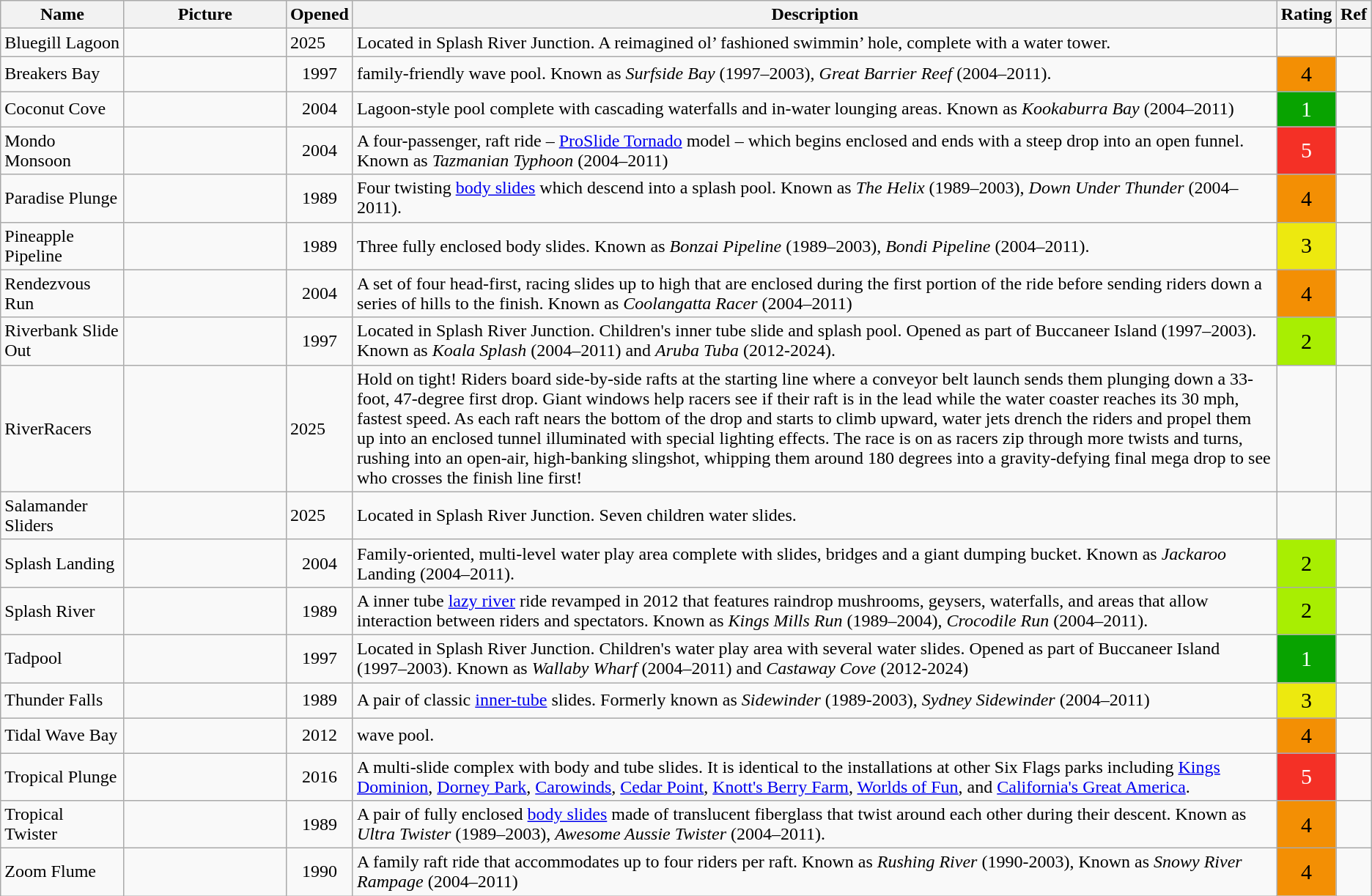<table class="wikitable sortable">
<tr>
<th style="width: 105px;">Name</th>
<th style="width: 140px;">Picture</th>
<th style="width: 40px;">Opened</th>
<th>Description</th>
<th style="width: 30px;">Rating</th>
<th style="width: 25px;">Ref</th>
</tr>
<tr>
<td>Bluegill Lagoon</td>
<td></td>
<td>2025</td>
<td>Located in Splash River Junction. A reimagined ol’ fashioned swimmin’ hole, complete with a water tower.</td>
<td></td>
<td></td>
</tr>
<tr>
<td>Breakers Bay</td>
<td></td>
<td style="text-align: center;">1997</td>
<td> family-friendly wave pool. Known as <em>Surfside Bay</em> (1997–2003), <em>Great Barrier Reef</em> (2004–2011).</td>
<td style="background: #F38F04; font-style: bold; font-size: 125%; text-align: center;">4</td>
<td style="text-align: center;"></td>
</tr>
<tr>
<td>Coconut Cove</td>
<td></td>
<td style="text-align: center;">2004</td>
<td>Lagoon-style pool complete with cascading waterfalls and in-water lounging areas. Known as <em>Kookaburra Bay</em> (2004–2011)</td>
<td style="background: #08A300; color:white; font-style: bold; font-size: 125%; text-align: center;">1</td>
<td style="text-align: center;"></td>
</tr>
<tr>
<td>Mondo Monsoon</td>
<td> </td>
<td style="text-align: center;">2004</td>
<td>A four-passenger, raft ride – <a href='#'>ProSlide Tornado</a> model – which begins enclosed and ends with a steep drop into an open funnel. Known as <em>Tazmanian Typhoon</em> (2004–2011)</td>
<td style="background: #F43026; color:white; font-style: bold; font-size: 125%; text-align: center;">5</td>
<td style="text-align: center;"></td>
</tr>
<tr>
<td>Paradise Plunge</td>
<td></td>
<td style="text-align: center;">1989</td>
<td>Four twisting <a href='#'>body slides</a> which descend into a splash pool. Known as <em>The Helix</em> (1989–2003), <em>Down Under Thunder</em> (2004–2011).</td>
<td style="background: #F38F04; font-style: bold; font-size: 125%; text-align: center;">4</td>
<td style="text-align: center;"></td>
</tr>
<tr>
<td>Pineapple Pipeline</td>
<td></td>
<td style="text-align: center;">1989</td>
<td>Three fully enclosed body slides. Known as <em>Bonzai Pipeline</em> (1989–2003), <em>Bondi Pipeline</em> (2004–2011).</td>
<td style="background: #EDE90F; font-style: bold; font-size: 125%; text-align: center;">3</td>
<td style="text-align: center;"></td>
</tr>
<tr>
<td>Rendezvous Run</td>
<td></td>
<td style="text-align: center;">2004</td>
<td>A set of four head-first, racing slides up to  high that are enclosed during the first portion of the ride before sending riders down a series of hills to the finish. Known as <em>Coolangatta Racer</em> (2004–2011)</td>
<td style="background: #F38F04; font-style: bold; font-size: 125%; text-align: center;">4</td>
<td style="text-align: center;"></td>
</tr>
<tr>
<td>Riverbank Slide Out</td>
<td></td>
<td style="text-align: center;">1997</td>
<td>Located in Splash River Junction. Children's inner tube slide and splash pool. Opened as part of Buccaneer Island (1997–2003). Known as <em>Koala Splash</em> (2004–2011) and <em>Aruba Tuba</em> (2012-2024).</td>
<td style="background: #A8EE02; font-style: bold; font-size: 125%; text-align: center;">2</td>
<td style="text-align: center;"></td>
</tr>
<tr>
<td>RiverRacers</td>
<td></td>
<td>2025</td>
<td>Hold on tight! Riders board side-by-side rafts at the starting line where a conveyor belt launch sends them plunging down a 33-foot, 47-degree first drop. Giant windows help racers see if their raft is in the lead while the water coaster reaches its 30 mph, fastest speed. As each raft nears the bottom of the drop and starts to climb upward, water jets drench the riders and propel them up into an enclosed tunnel illuminated with special lighting effects. The race is on as racers zip through more twists and turns, rushing into an open-air, high-banking slingshot, whipping them around 180 degrees into a gravity-defying final mega drop to see who crosses the finish line first!</td>
<td></td>
<td></td>
</tr>
<tr>
<td>Salamander Sliders</td>
<td></td>
<td>2025</td>
<td>Located in Splash River Junction. Seven children water slides.</td>
<td></td>
<td></td>
</tr>
<tr>
<td>Splash Landing</td>
<td></td>
<td style="text-align: center;">2004</td>
<td>Family-oriented, multi-level water play area complete with slides, bridges and a giant dumping bucket. Known as <em>Jackaroo</em> Landing (2004–2011).</td>
<td style="background: #A8EE02; font-style: bold; font-size: 125%; text-align: center;">2</td>
<td style="text-align: center;"></td>
</tr>
<tr>
<td>Splash River</td>
<td></td>
<td style="text-align: center;">1989</td>
<td>A  inner tube <a href='#'>lazy river</a> ride revamped in 2012 that features raindrop mushrooms, geysers, waterfalls, and areas that allow interaction between riders and spectators. Known as <em>Kings Mills Run</em> (1989–2004), <em>Crocodile Run</em> (2004–2011).</td>
<td style="background: #A8EE02; font-style: bold; font-size: 125%; text-align: center;">2</td>
<td style="text-align: center;"></td>
</tr>
<tr>
<td>Tadpool</td>
<td></td>
<td style="text-align: center;">1997</td>
<td>Located in Splash River Junction. Children's water play area with several water slides. Opened as part of Buccaneer Island (1997–2003). Known as <em>Wallaby Wharf</em> (2004–2011) and <em>Castaway Cove</em> (2012-2024)</td>
<td style="background: #08A300; color:white; font-style: bold; font-size: 125%; text-align: center;">1</td>
<td style="text-align: center;"></td>
</tr>
<tr>
<td>Thunder Falls</td>
<td></td>
<td style="text-align: center;">1989</td>
<td>A pair of classic <a href='#'>inner-tube</a> slides. Formerly known as  <em>Sidewinder</em> (1989-2003), <em>Sydney Sidewinder</em> (2004–2011)</td>
<td style="background: #EDE90F; font-style: bold; font-size: 125%; text-align: center;">3</td>
<td style="text-align: center;"></td>
</tr>
<tr>
<td>Tidal Wave Bay</td>
<td></td>
<td style="text-align: center;">2012</td>
<td> wave pool.</td>
<td style="background: #F38F04; font-style: bold; font-size: 125%; text-align: center;">4</td>
<td style="text-align: center;"></td>
</tr>
<tr>
<td>Tropical Plunge</td>
<td></td>
<td style="text-align: center;">2016</td>
<td>A multi-slide complex with body and tube slides. It is identical to the installations at other Six Flags parks including <a href='#'>Kings Dominion</a>, <a href='#'>Dorney Park</a>, <a href='#'>Carowinds</a>, <a href='#'>Cedar Point</a>, <a href='#'>Knott's Berry Farm</a>, <a href='#'>Worlds of Fun</a>, and <a href='#'>California's Great America</a>.</td>
<td style="background: #F43026; color:white; font-style: bold; font-size: 125%; text-align: center;">5</td>
<td style="text-align: center;"></td>
</tr>
<tr>
<td>Tropical Twister</td>
<td></td>
<td style="text-align: center;">1989</td>
<td>A pair of fully enclosed <a href='#'>body slides</a> made of translucent fiberglass that twist around each other during their descent. Known as <em>Ultra Twister</em> (1989–2003), <em>Awesome Aussie Twister</em> (2004–2011).</td>
<td style="background: #F38F04; font-style: bold; font-size: 125%; text-align: center;">4</td>
<td style="text-align: center;"></td>
</tr>
<tr>
<td>Zoom Flume</td>
<td></td>
<td style="text-align: center;">1990</td>
<td>A family raft ride that accommodates up to four riders per raft. Known as <em>Rushing River</em> (1990-2003),  Known as <em>Snowy River Rampage</em> (2004–2011)</td>
<td style="background: #F38F04; font-style: bold; font-size: 125%; text-align: center;">4</td>
<td style="text-align: center;"></td>
</tr>
</table>
